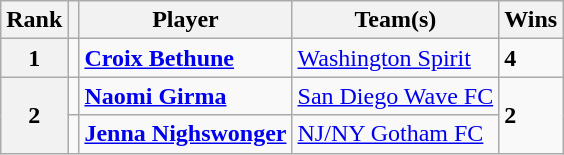<table class="wikitable">
<tr>
<th scope="col">Rank</th>
<th scope="col"></th>
<th scope="col">Player</th>
<th scope="col">Team(s)</th>
<th scope="col">Wins</th>
</tr>
<tr>
<th rowspan=1 scope="row">1</th>
<td></td>
<td><strong><a href='#'>Croix Bethune</a></strong></td>
<td><a href='#'>Washington Spirit</a></td>
<td rowspan=1><strong>4</strong></td>
</tr>
<tr>
<th rowspan=2 scope="row">2</th>
<td></td>
<td><strong><a href='#'>Naomi Girma</a></strong></td>
<td><a href='#'>San Diego Wave FC</a></td>
<td rowspan=2><strong>2</strong></td>
</tr>
<tr>
<td></td>
<td><strong><a href='#'>Jenna Nighswonger</a></strong></td>
<td><a href='#'>NJ/NY Gotham FC</a></td>
</tr>
</table>
